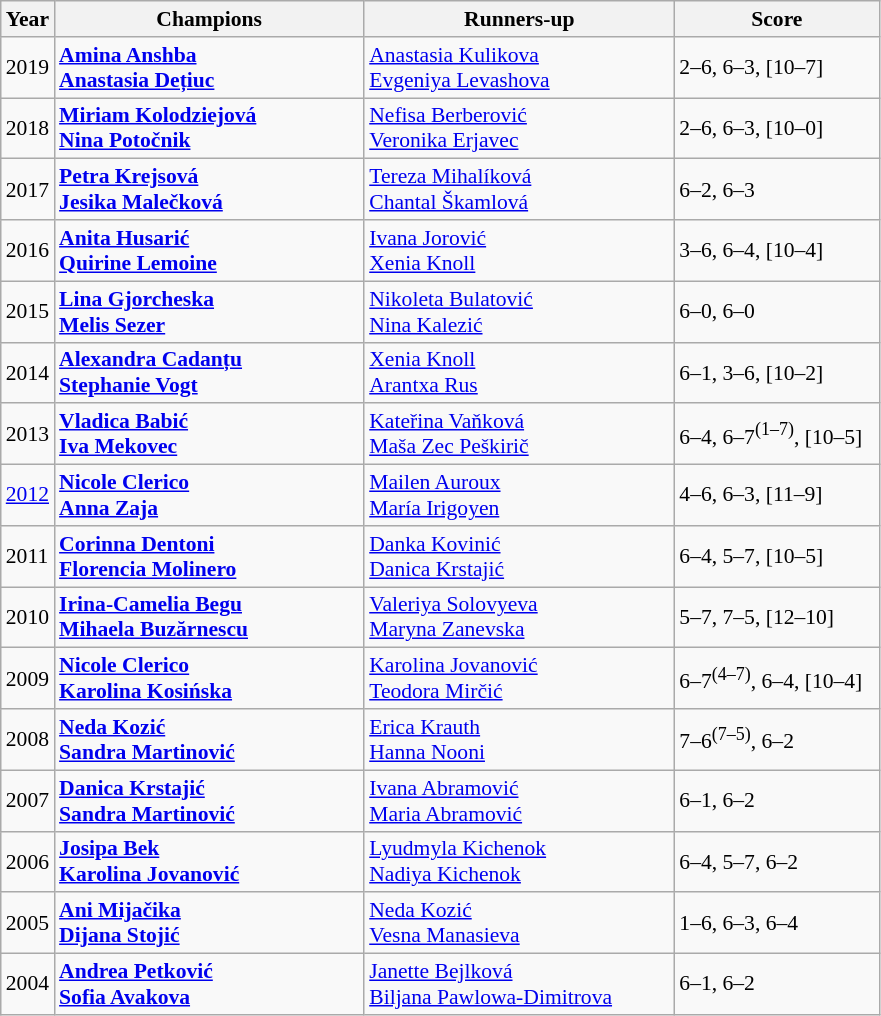<table class="wikitable" style="font-size:90%">
<tr>
<th>Year</th>
<th width="200">Champions</th>
<th width="200">Runners-up</th>
<th width="130">Score</th>
</tr>
<tr>
<td>2019</td>
<td><strong> <a href='#'>Amina Anshba</a> <br>  <a href='#'>Anastasia Dețiuc</a></strong></td>
<td> <a href='#'>Anastasia Kulikova</a> <br>  <a href='#'>Evgeniya Levashova</a></td>
<td>2–6, 6–3, [10–7]</td>
</tr>
<tr>
<td>2018</td>
<td><strong> <a href='#'>Miriam Kolodziejová</a> <br>  <a href='#'>Nina Potočnik</a></strong></td>
<td> <a href='#'>Nefisa Berberović</a> <br>  <a href='#'>Veronika Erjavec</a></td>
<td>2–6, 6–3, [10–0]</td>
</tr>
<tr>
<td>2017</td>
<td><strong> <a href='#'>Petra Krejsová</a> <br>  <a href='#'>Jesika Malečková</a></strong></td>
<td> <a href='#'>Tereza Mihalíková</a> <br>  <a href='#'>Chantal Škamlová</a></td>
<td>6–2, 6–3</td>
</tr>
<tr>
<td>2016</td>
<td><strong> <a href='#'>Anita Husarić</a> <br>  <a href='#'>Quirine Lemoine</a></strong></td>
<td> <a href='#'>Ivana Jorović</a> <br>  <a href='#'>Xenia Knoll</a></td>
<td>3–6, 6–4, [10–4]</td>
</tr>
<tr>
<td>2015</td>
<td><strong> <a href='#'>Lina Gjorcheska</a> <br>  <a href='#'>Melis Sezer</a></strong></td>
<td> <a href='#'>Nikoleta Bulatović</a> <br>  <a href='#'>Nina Kalezić</a></td>
<td>6–0, 6–0</td>
</tr>
<tr>
<td>2014</td>
<td><strong> <a href='#'>Alexandra Cadanțu</a> <br>  <a href='#'>Stephanie Vogt</a></strong></td>
<td> <a href='#'>Xenia Knoll</a> <br>  <a href='#'>Arantxa Rus</a></td>
<td>6–1, 3–6, [10–2]</td>
</tr>
<tr>
<td>2013</td>
<td><strong> <a href='#'>Vladica Babić</a> <br>  <a href='#'>Iva Mekovec</a></strong></td>
<td> <a href='#'>Kateřina Vaňková</a> <br>  <a href='#'>Maša Zec Peškirič</a></td>
<td>6–4, 6–7<sup>(1–7)</sup>, [10–5]</td>
</tr>
<tr>
<td><a href='#'>2012</a></td>
<td> <strong><a href='#'>Nicole Clerico</a></strong> <br>  <strong><a href='#'>Anna Zaja</a></strong></td>
<td> <a href='#'>Mailen Auroux</a> <br>  <a href='#'>María Irigoyen</a></td>
<td>4–6, 6–3, [11–9]</td>
</tr>
<tr>
<td>2011</td>
<td> <strong><a href='#'>Corinna Dentoni</a></strong> <br>  <strong><a href='#'>Florencia Molinero</a></strong></td>
<td> <a href='#'>Danka Kovinić</a> <br>  <a href='#'>Danica Krstajić</a></td>
<td>6–4, 5–7, [10–5]</td>
</tr>
<tr>
<td>2010</td>
<td> <strong><a href='#'>Irina-Camelia Begu</a></strong> <br>  <strong><a href='#'>Mihaela Buzărnescu</a></strong></td>
<td> <a href='#'>Valeriya Solovyeva</a> <br>  <a href='#'>Maryna Zanevska</a></td>
<td>5–7, 7–5, [12–10]</td>
</tr>
<tr>
<td>2009</td>
<td> <strong><a href='#'>Nicole Clerico</a></strong> <br>  <strong><a href='#'>Karolina Kosińska</a></strong></td>
<td> <a href='#'>Karolina Jovanović</a> <br>  <a href='#'>Teodora Mirčić</a></td>
<td>6–7<sup>(4–7)</sup>, 6–4, [10–4]</td>
</tr>
<tr>
<td>2008</td>
<td> <strong><a href='#'>Neda Kozić</a></strong> <br>  <strong><a href='#'>Sandra Martinović</a></strong></td>
<td> <a href='#'>Erica Krauth</a> <br>  <a href='#'>Hanna Nooni</a></td>
<td>7–6<sup>(7–5)</sup>, 6–2</td>
</tr>
<tr>
<td>2007</td>
<td> <strong><a href='#'>Danica Krstajić</a></strong> <br>  <strong><a href='#'>Sandra Martinović</a></strong></td>
<td> <a href='#'>Ivana Abramović</a> <br>  <a href='#'>Maria Abramović</a></td>
<td>6–1, 6–2</td>
</tr>
<tr>
<td>2006</td>
<td> <strong><a href='#'>Josipa Bek</a></strong> <br>  <strong><a href='#'>Karolina Jovanović</a></strong></td>
<td> <a href='#'>Lyudmyla Kichenok</a> <br>  <a href='#'>Nadiya Kichenok</a></td>
<td>6–4, 5–7, 6–2</td>
</tr>
<tr>
<td>2005</td>
<td> <strong><a href='#'>Ani Mijačika</a></strong> <br>  <strong><a href='#'>Dijana Stojić</a></strong></td>
<td> <a href='#'>Neda Kozić</a> <br>  <a href='#'>Vesna Manasieva</a></td>
<td>1–6, 6–3, 6–4</td>
</tr>
<tr>
<td>2004</td>
<td> <strong><a href='#'>Andrea Petković</a></strong> <br>  <strong><a href='#'>Sofia Avakova</a></strong></td>
<td> <a href='#'>Janette Bejlková</a> <br>  <a href='#'>Biljana Pawlowa-Dimitrova</a></td>
<td>6–1, 6–2</td>
</tr>
</table>
